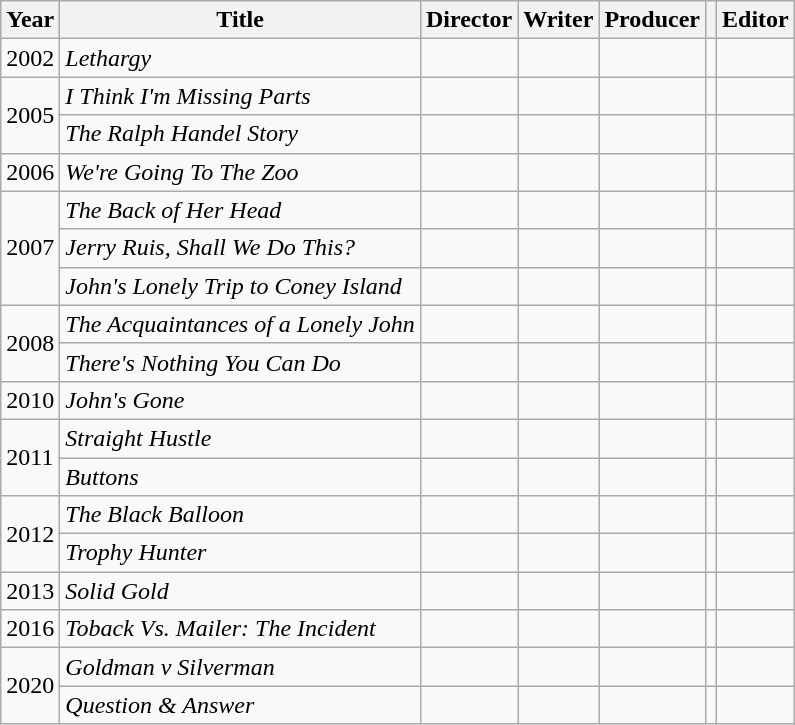<table class="wikitable plainrowheaders">
<tr>
<th>Year</th>
<th>Title</th>
<th>Director</th>
<th>Writer</th>
<th>Producer</th>
<th></th>
<th>Editor</th>
</tr>
<tr>
<td>2002</td>
<td><em>Lethargy</em></td>
<td></td>
<td></td>
<td></td>
<td></td>
<td></td>
</tr>
<tr>
<td rowspan=2>2005</td>
<td><em>I Think I'm Missing Parts</em></td>
<td></td>
<td></td>
<td></td>
<td></td>
<td></td>
</tr>
<tr>
<td><em>The Ralph Handel Story</em></td>
<td></td>
<td></td>
<td></td>
<td></td>
<td></td>
</tr>
<tr>
<td>2006</td>
<td><em>We're Going To The Zoo</em></td>
<td></td>
<td></td>
<td></td>
<td></td>
<td></td>
</tr>
<tr>
<td rowspan=3>2007</td>
<td><em>The Back of Her Head</em></td>
<td></td>
<td></td>
<td></td>
<td></td>
<td></td>
</tr>
<tr>
<td><em>Jerry Ruis, Shall We Do This?</em></td>
<td></td>
<td></td>
<td></td>
<td></td>
<td></td>
</tr>
<tr>
<td><em>John's Lonely Trip to Coney Island</em></td>
<td></td>
<td></td>
<td></td>
<td></td>
<td></td>
</tr>
<tr>
<td rowspan="2">2008</td>
<td><em>The Acquaintances of a Lonely John</em></td>
<td></td>
<td></td>
<td></td>
<td></td>
<td></td>
</tr>
<tr>
<td><em>There's Nothing You Can Do</em></td>
<td></td>
<td></td>
<td></td>
<td></td>
<td></td>
</tr>
<tr>
<td>2010</td>
<td><em>John's Gone</em></td>
<td></td>
<td></td>
<td></td>
<td></td>
<td></td>
</tr>
<tr>
<td rowspan="2">2011</td>
<td><em>Straight Hustle</em></td>
<td></td>
<td></td>
<td></td>
<td></td>
<td></td>
</tr>
<tr>
<td><em>Buttons</em></td>
<td></td>
<td></td>
<td></td>
<td></td>
<td></td>
</tr>
<tr>
<td rowspan="2">2012</td>
<td><em>The Black Balloon</em></td>
<td></td>
<td></td>
<td></td>
<td></td>
<td></td>
</tr>
<tr>
<td><em>Trophy Hunter</em></td>
<td></td>
<td></td>
<td></td>
<td></td>
<td></td>
</tr>
<tr>
<td>2013</td>
<td><em>Solid Gold</em></td>
<td></td>
<td></td>
<td></td>
<td></td>
<td></td>
</tr>
<tr>
<td>2016</td>
<td><em>Toback Vs. Mailer: The Incident</em></td>
<td></td>
<td></td>
<td></td>
<td></td>
<td></td>
</tr>
<tr>
<td rowspan="2">2020</td>
<td><em>Goldman v Silverman</em></td>
<td></td>
<td></td>
<td></td>
<td></td>
<td></td>
</tr>
<tr>
<td><em>Question & Answer</em></td>
<td></td>
<td></td>
<td></td>
<td></td>
<td></td>
</tr>
</table>
